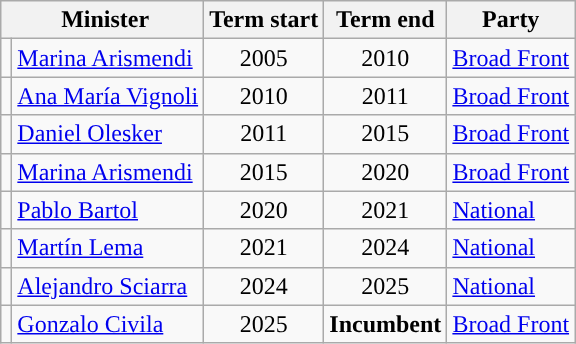<table class="wikitable">
<tr>
<th colspan="2" class="unsortable"> Minister</th>
<th>Term start</th>
<th>Term end</th>
<th>Party</th>
</tr>
<tr>
<td></td>
<td><a href='#'>Marina Arismendi</a></td>
<td align="center">2005</td>
<td align="center">2010</td>
<td><a href='#'>Broad Front</a> </td>
</tr>
<tr>
<td></td>
<td><a href='#'>Ana María Vignoli</a></td>
<td align="center">2010</td>
<td align="center">2011</td>
<td><a href='#'>Broad Front</a> </td>
</tr>
<tr>
<td></td>
<td><a href='#'>Daniel Olesker</a></td>
<td align="center">2011</td>
<td align="center">2015</td>
<td><a href='#'>Broad Front</a> </td>
</tr>
<tr>
<td></td>
<td><a href='#'>Marina Arismendi</a></td>
<td align="center">2015</td>
<td align="center">2020</td>
<td><a href='#'>Broad Front</a> </td>
</tr>
<tr>
<td></td>
<td><a href='#'>Pablo Bartol</a></td>
<td align="center">2020</td>
<td align="center">2021</td>
<td><a href='#'>National</a></td>
</tr>
<tr>
<td></td>
<td><a href='#'>Martín Lema</a></td>
<td align="center">2021</td>
<td align="center">2024</td>
<td><a href='#'>National</a></td>
</tr>
<tr>
<td></td>
<td><a href='#'>Alejandro Sciarra</a></td>
<td align="center">2024</td>
<td align="center">2025</td>
<td><a href='#'>National</a></td>
</tr>
<tr>
<td></td>
<td><a href='#'>Gonzalo Civila</a></td>
<td align="center">2025</td>
<td align="center"><strong>Incumbent</strong></td>
<td><a href='#'>Broad Front</a> </td>
</tr>
</table>
